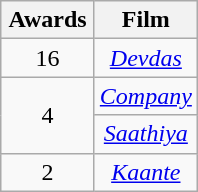<table class="wikitable plainrowheaders" style="text-align:center;">
<tr>
<th scope="col" style="width:55px;">Awards</th>
<th scope="col" style="text-align:center;">Film</th>
</tr>
<tr>
<td scope="row" style="text-align:center">16</td>
<td><a href='#'><em>Devdas</em></a></td>
</tr>
<tr>
<td rowspan="2" scope="row" style="text-align:center">4</td>
<td><a href='#'><em>Company</em></a></td>
</tr>
<tr>
<td><a href='#'><em>Saathiya</em></a></td>
</tr>
<tr>
<td>2</td>
<td><em><a href='#'>Kaante</a></em></td>
</tr>
</table>
